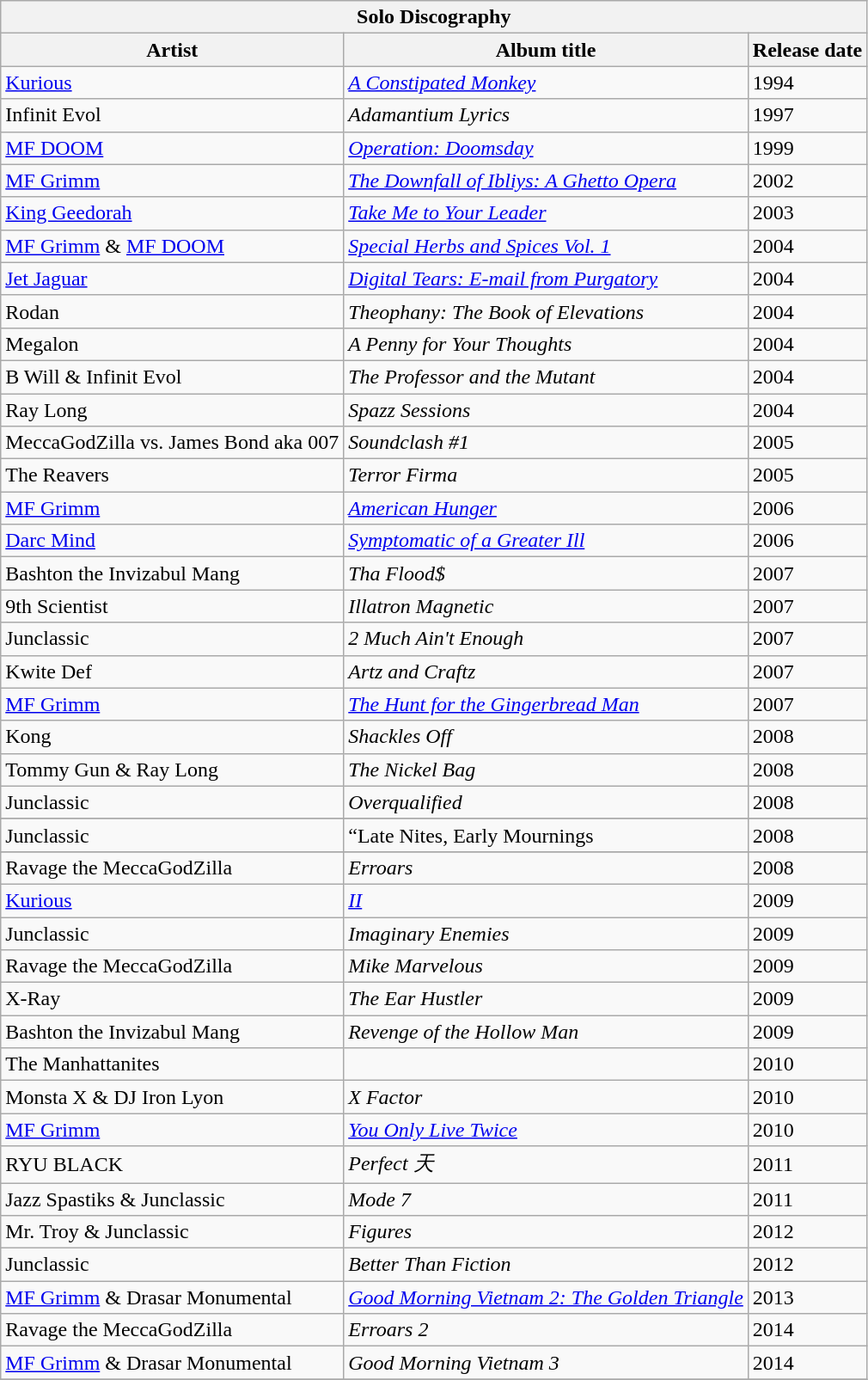<table class="wikitable">
<tr>
<th colspan=3>Solo Discography</th>
</tr>
<tr>
<th>Artist</th>
<th>Album title</th>
<th>Release date</th>
</tr>
<tr>
<td><a href='#'>Kurious</a></td>
<td><em><a href='#'>A Constipated Monkey</a></em></td>
<td>1994</td>
</tr>
<tr>
<td>Infinit Evol</td>
<td><em>Adamantium Lyrics</em></td>
<td>1997</td>
</tr>
<tr>
<td><a href='#'>MF DOOM</a></td>
<td><em><a href='#'>Operation: Doomsday</a></em></td>
<td>1999</td>
</tr>
<tr>
<td><a href='#'>MF Grimm</a></td>
<td><em><a href='#'>The Downfall of Ibliys: A Ghetto Opera</a></em></td>
<td>2002</td>
</tr>
<tr>
<td><a href='#'>King Geedorah</a></td>
<td><em><a href='#'>Take Me to Your Leader</a></em></td>
<td>2003</td>
</tr>
<tr>
<td><a href='#'>MF Grimm</a> & <a href='#'>MF DOOM</a></td>
<td><em><a href='#'>Special Herbs and Spices Vol. 1</a></em></td>
<td>2004</td>
</tr>
<tr>
<td><a href='#'>Jet Jaguar</a></td>
<td><em><a href='#'>Digital Tears: E-mail from Purgatory</a></em></td>
<td>2004</td>
</tr>
<tr>
<td>Rodan</td>
<td><em>Theophany: The Book of Elevations</em></td>
<td>2004</td>
</tr>
<tr>
<td>Megalon</td>
<td><em>A Penny for Your Thoughts</em></td>
<td>2004</td>
</tr>
<tr>
<td>B Will & Infinit Evol</td>
<td><em>The Professor and the Mutant</em></td>
<td>2004</td>
</tr>
<tr>
<td>Ray Long</td>
<td><em>Spazz Sessions</em></td>
<td>2004</td>
</tr>
<tr>
<td>MeccaGodZilla vs. James Bond aka 007</td>
<td><em>Soundclash #1</em></td>
<td>2005</td>
</tr>
<tr>
<td>The Reavers</td>
<td><em>Terror Firma</em></td>
<td>2005</td>
</tr>
<tr>
<td><a href='#'>MF Grimm</a></td>
<td><em><a href='#'>American Hunger</a></em></td>
<td>2006</td>
</tr>
<tr>
<td><a href='#'>Darc Mind</a></td>
<td><em><a href='#'>Symptomatic of a Greater Ill</a></em></td>
<td>2006</td>
</tr>
<tr>
<td>Bashton the Invizabul Mang</td>
<td><em>Tha Flood$</em></td>
<td>2007</td>
</tr>
<tr>
<td>9th Scientist</td>
<td><em>Illatron Magnetic</em></td>
<td>2007</td>
</tr>
<tr>
<td>Junclassic</td>
<td><em>2 Much Ain't Enough</em></td>
<td>2007</td>
</tr>
<tr>
<td>Kwite Def</td>
<td><em>Artz and Craftz</em></td>
<td>2007</td>
</tr>
<tr>
<td><a href='#'>MF Grimm</a></td>
<td><em><a href='#'>The Hunt for the Gingerbread Man</a></em></td>
<td>2007</td>
</tr>
<tr>
<td>Kong</td>
<td><em>Shackles Off</em></td>
<td>2008</td>
</tr>
<tr>
<td>Tommy Gun & Ray Long</td>
<td><em>The Nickel Bag</em></td>
<td>2008</td>
</tr>
<tr>
<td>Junclassic</td>
<td><em>Overqualified</em></td>
<td>2008</td>
</tr>
<tr>
</tr>
<tr>
<td>Junclassic</td>
<td>“Late Nites, Early Mournings</td>
<td>2008</td>
</tr>
<tr>
</tr>
<tr>
<td>Ravage the MeccaGodZilla</td>
<td><em>Erroars</em></td>
<td>2008</td>
</tr>
<tr>
<td><a href='#'>Kurious</a></td>
<td><em><a href='#'>II</a></em></td>
<td>2009</td>
</tr>
<tr>
<td>Junclassic</td>
<td><em>Imaginary Enemies</em></td>
<td>2009</td>
</tr>
<tr>
<td>Ravage the MeccaGodZilla</td>
<td><em>Mike Marvelous</em></td>
<td>2009</td>
</tr>
<tr>
<td>X-Ray</td>
<td><em>The Ear Hustler</em></td>
<td>2009</td>
</tr>
<tr>
<td>Bashton the Invizabul Mang</td>
<td><em>Revenge of the Hollow Man</em></td>
<td>2009</td>
</tr>
<tr>
<td>The Manhattanites</td>
<td></td>
<td>2010</td>
</tr>
<tr>
<td>Monsta X & DJ Iron Lyon</td>
<td><em>X Factor</em></td>
<td>2010</td>
</tr>
<tr>
<td><a href='#'>MF Grimm</a></td>
<td><em><a href='#'>You Only Live Twice</a></em></td>
<td>2010</td>
</tr>
<tr>
<td>RYU BLACK</td>
<td><em>Perfect 天</em></td>
<td>2011</td>
</tr>
<tr>
<td>Jazz Spastiks & Junclassic</td>
<td><em>Mode 7</em></td>
<td>2011</td>
</tr>
<tr>
<td>Mr. Troy & Junclassic</td>
<td><em>Figures</em></td>
<td>2012</td>
</tr>
<tr>
<td>Junclassic</td>
<td><em>Better Than Fiction</em></td>
<td>2012</td>
</tr>
<tr>
<td><a href='#'>MF Grimm</a> & Drasar Monumental</td>
<td><em><a href='#'>Good Morning Vietnam 2: The Golden Triangle</a></em></td>
<td>2013</td>
</tr>
<tr>
<td>Ravage the MeccaGodZilla</td>
<td><em>Erroars 2</em></td>
<td>2014</td>
</tr>
<tr>
<td><a href='#'>MF Grimm</a> & Drasar Monumental</td>
<td><em>Good Morning Vietnam 3</em></td>
<td>2014</td>
</tr>
<tr>
</tr>
</table>
